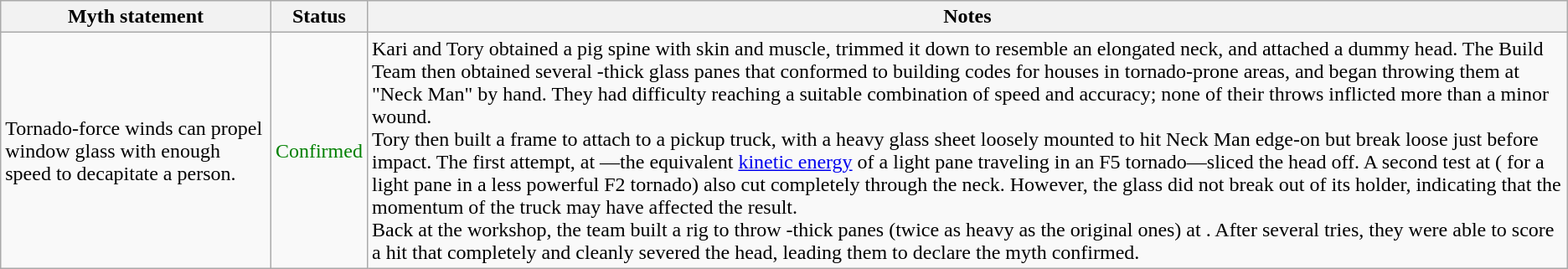<table class="wikitable plainrowheaders">
<tr>
<th>Myth statement</th>
<th>Status</th>
<th>Notes</th>
</tr>
<tr>
<td>Tornado-force winds can propel window glass with enough speed to decapitate a person.</td>
<td style="color:green">Confirmed</td>
<td>Kari and Tory obtained a pig spine with skin and muscle, trimmed it down to resemble an elongated neck, and attached a dummy head. The Build Team then obtained several -thick glass panes that conformed to building codes for houses in tornado-prone areas, and began throwing them at "Neck Man" by hand. They had difficulty reaching a suitable combination of speed and accuracy; none of their throws inflicted more than a minor wound.<br>Tory then built a frame to attach to a pickup truck, with a heavy  glass sheet loosely mounted to hit Neck Man edge-on but break loose just before impact. The first attempt, at —the equivalent <a href='#'>kinetic energy</a> of a light pane traveling  in an F5 tornado—sliced the head off. A second test at  ( for a light pane in a less powerful F2 tornado) also cut completely through the neck. However, the glass did not break out of its holder, indicating that the momentum of the truck may have affected the result.<br>Back at the workshop, the team built a rig to throw -thick panes (twice as heavy as the original ones) at . After several tries, they were able to score a hit that completely and cleanly severed the head, leading them to declare the myth confirmed.</td>
</tr>
</table>
